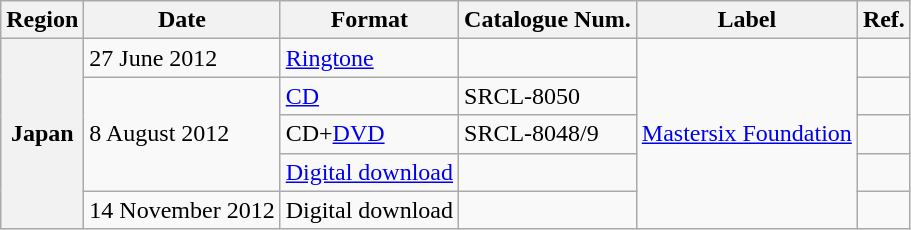<table class="wikitable sortable plainrowheaders">
<tr>
<th scope="col">Region</th>
<th scope="col">Date</th>
<th scope="col">Format</th>
<th scope="col">Catalogue Num.</th>
<th scope="col">Label</th>
<th scope="col">Ref.</th>
</tr>
<tr>
<th scope="row" rowspan="5">Japan</th>
<td>27 June 2012</td>
<td><a href='#'>Ringtone</a></td>
<td></td>
<td rowspan="5"><a href='#'>Mastersix Foundation</a></td>
<td></td>
</tr>
<tr>
<td rowspan="3">8 August 2012</td>
<td><a href='#'>CD</a></td>
<td>SRCL-8050</td>
<td></td>
</tr>
<tr>
<td>CD+<a href='#'>DVD</a></td>
<td>SRCL-8048/9</td>
<td></td>
</tr>
<tr>
<td><a href='#'>Digital download</a></td>
<td></td>
<td></td>
</tr>
<tr>
<td>14 November 2012</td>
<td>Digital download </td>
<td></td>
<td></td>
</tr>
</table>
